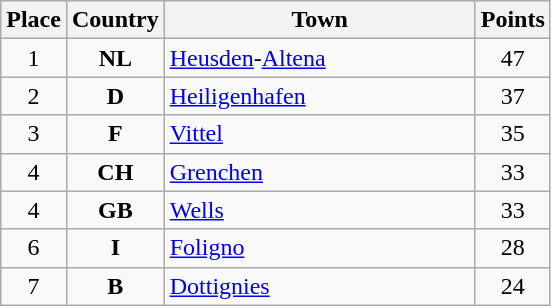<table class="wikitable">
<tr>
<th width="25">Place</th>
<th width="25">Country</th>
<th width="200">Town</th>
<th width="25">Points</th>
</tr>
<tr>
<td align="center">1</td>
<td align="center"><strong>NL</strong></td>
<td align="left"><a href='#'>Heusden</a>-<a href='#'>Altena</a></td>
<td align="center">47</td>
</tr>
<tr>
<td align="center">2</td>
<td align="center"><strong>D</strong></td>
<td align="left"><a href='#'>Heiligenhafen</a></td>
<td align="center">37</td>
</tr>
<tr>
<td align="center">3</td>
<td align="center"><strong>F</strong></td>
<td align="left"><a href='#'>Vittel</a></td>
<td align="center">35</td>
</tr>
<tr>
<td align="center">4</td>
<td align="center"><strong>CH</strong></td>
<td align="left"><a href='#'>Grenchen</a></td>
<td align="center">33</td>
</tr>
<tr>
<td align="center">4</td>
<td align="center"><strong>GB</strong></td>
<td align="left"><a href='#'>Wells</a></td>
<td align="center">33</td>
</tr>
<tr>
<td align="center">6</td>
<td align="center"><strong>I</strong></td>
<td align="left"><a href='#'>Foligno</a></td>
<td align="center">28</td>
</tr>
<tr>
<td align="center">7</td>
<td align="center"><strong>B</strong></td>
<td align="left"><a href='#'>Dottignies</a></td>
<td align="center">24</td>
</tr>
</table>
